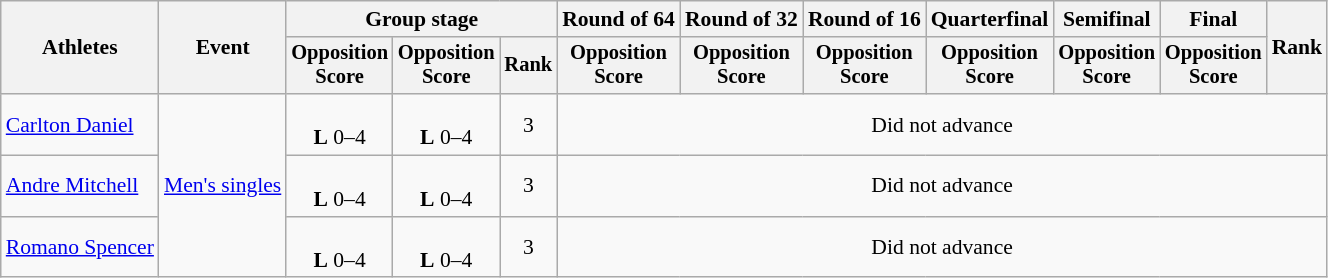<table class="wikitable" style="font-size:90%">
<tr>
<th rowspan=2>Athletes</th>
<th rowspan=2>Event</th>
<th colspan=3>Group stage</th>
<th>Round of 64</th>
<th>Round of 32</th>
<th>Round of 16</th>
<th>Quarterfinal</th>
<th>Semifinal</th>
<th>Final</th>
<th rowspan=2>Rank</th>
</tr>
<tr style="font-size:95%">
<th>Opposition<br>Score</th>
<th>Opposition<br>Score</th>
<th>Rank</th>
<th>Opposition<br>Score</th>
<th>Opposition<br>Score</th>
<th>Opposition<br>Score</th>
<th>Opposition<br>Score</th>
<th>Opposition<br>Score</th>
<th>Opposition<br>Score</th>
</tr>
<tr align=center>
<td align=left><a href='#'>Carlton Daniel</a></td>
<td align=left rowspan=3><a href='#'>Men's singles</a></td>
<td><br><strong>L</strong> 0–4</td>
<td><br><strong>L</strong> 0–4</td>
<td>3</td>
<td colspan=7>Did not advance</td>
</tr>
<tr align=center>
<td align=left><a href='#'>Andre Mitchell</a></td>
<td><br><strong>L</strong> 0–4</td>
<td><br><strong>L</strong> 0–4</td>
<td>3</td>
<td colspan=7>Did not advance</td>
</tr>
<tr align=center>
<td align=left><a href='#'>Romano Spencer</a></td>
<td><br><strong>L</strong> 0–4</td>
<td><br><strong>L</strong> 0–4</td>
<td>3</td>
<td colspan=7>Did not advance</td>
</tr>
</table>
